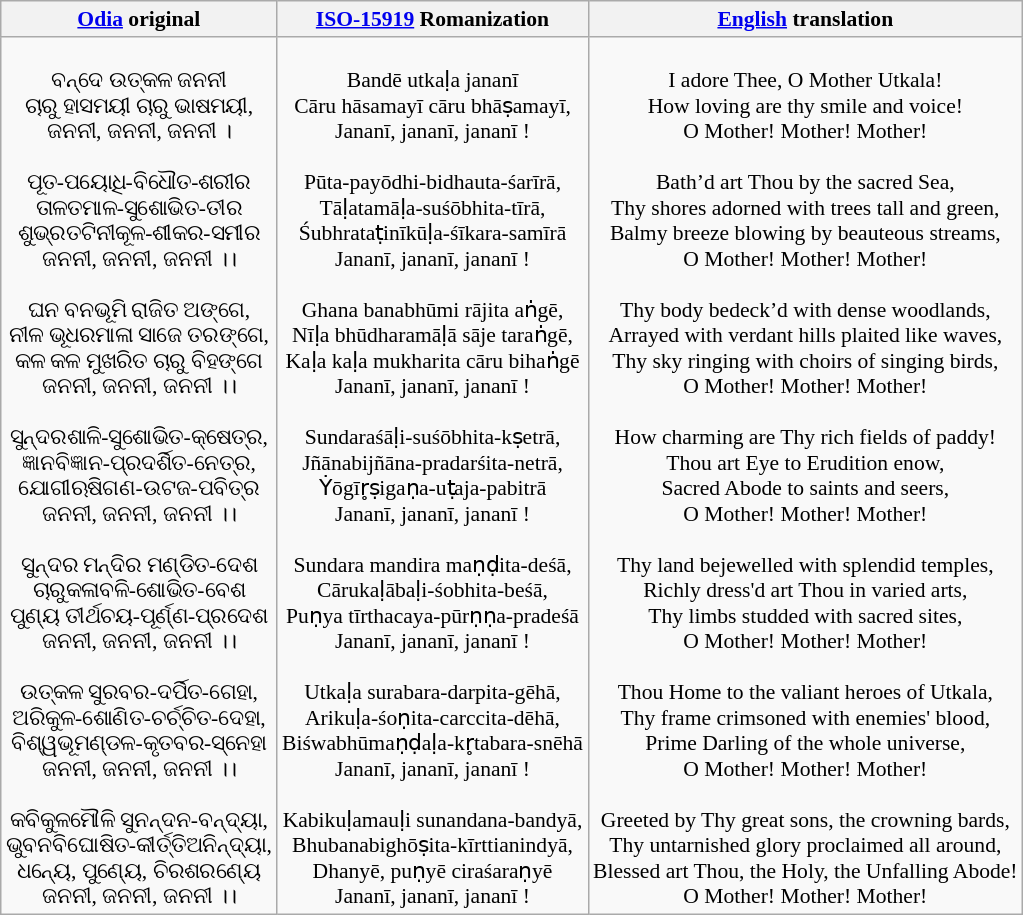<table class="wikitable" style="text-align:center;font-size:90%;">
<tr>
<th><a href='#'>Odia</a> original</th>
<th><a href='#'>ISO-15919</a> Romanization</th>
<th><a href='#'>English</a> translation</th>
</tr>
<tr>
<td><br>ବନ୍ଦେ ଉତ୍କଳ ଜନନୀ<br>
ଚାରୁ ହାସମୟୀ ଚାରୁ ଭାଷମୟୀ,<br>
ଜନନୀ, ଜନନୀ, ଜନନୀ ।<br><br>ପୂତ-ପୟୋଧି-ବିଧୌତ-ଶରୀର<br>
ତାଳତମାଳ-ସୁଶୋଭିତ-ତୀର<br>
ଶୁଭ୍ରତଟିନୀକୂଳ-ଶୀକର-ସମୀର<br>
ଜନନୀ, ଜନନୀ, ଜନନୀ ।।<br><br>ଘନ ବନଭୂମି ରାଜିତ ଅଙ୍ଗେ,<br>
ନୀଳ ଭୂଧରମାଳା ସାଜେ ତରଙ୍ଗେ,<br>
କଳ କଳ ମୁଖରିତ ଚାରୁ ବିହଙ୍ଗେ<br>
ଜନନୀ, ଜନନୀ, ଜନନୀ ।।<br><br>ସୁନ୍ଦରଶାଳି-ସୁଶୋଭିତ-କ୍ଷେତ୍ର,<br>
ଜ୍ଞାନବିଜ୍ଞାନ-ପ୍ରଦର୍ଶିତ-ନେତ୍ର, <br>
ଯୋଗୀଋଷିଗଣ-ଉଟଜ-ପବିତ୍ର <br>
ଜନନୀ, ଜନନୀ, ଜନନୀ ।।<br><br>ସୁନ୍ଦର ମନ୍ଦିର ମଣ୍ଡିତ-ଦେଶ<br>
ଚାରୁକଳାବଳି-ଶୋଭିତ-ବେଶ<br>
ପୁଣ୍ୟ ତୀର୍ଥଚୟ-ପୂର୍ଣ୍ଣ-ପ୍ରଦେଶ<br>
ଜନନୀ, ଜନନୀ, ଜନନୀ ।।<br><br>ଉତ୍କଳ ସୁରବର-ଦର୍ପିତ-ଗେହା,<br>
ଅରିକୁଳ-ଶୋଣିତ-ଚର୍ଚ୍ଚିତ-ଦେହା,<br>
ବିଶ୍ୱଭୂମଣ୍ଡଳ-କୃତବର-ସ୍ନେହା<br>
ଜନନୀ, ଜନନୀ, ଜନନୀ ।।<br><br>କବିକୁଳମୌଳି ସୁନନ୍ଦନ-ବନ୍ଦ୍ୟା,<br>
ଭୁବନବିଘୋଷିତ-କୀର୍ତ୍ତିଅନିନ୍ଦ୍ୟା,<br>
ଧନ୍ୟେ, ପୁଣ୍ୟେ, ଚିରଶରଣ୍ୟେ<br>
ଜନନୀ, ଜନନୀ, ଜନନୀ ।।<br></td>
<td><br>Bandē utkaḷa jananī<br>
Cāru hāsamayī cāru bhāṣamayī,<br>
Jananī, jananī, jananī !<br><br>Pūta-payōdhi-bidhauta-śarīrā,<br>
Tāḷatamāḷa-suśōbhita-tīrā,<br>
Śubhrataṭinīkūḷa-śīkara-samīrā<br>
Jananī, jananī, jananī !<br><br>Ghana banabhūmi rājita aṅgē,<br>
Nīḷa bhūdharamāḷā sāje taraṅgē,<br>
Kaḷa kaḷa mukharita cāru bihaṅgē<br>
Jananī, jananī, jananī !<br><br>Sundaraśāḷi-suśōbhita-kṣetrā,<br>
Jñānabijñāna-pradarśita-netrā,<br>
Ẏōgīr̥ṣigaṇa-uṭaja-pabitrā<br>
Jananī, jananī, jananī !<br><br>Sundara mandira maṇḍita-deśā,<br>
Cārukaḷābaḷi-śobhita-beśā,<br>
Puṇya tīrthacaya-pūrṇṇa-pradeśā<br>
Jananī, jananī, jananī !<br><br>Utkaḷa surabara-darpita-gēhā,<br>
Arikuḷa-śoṇita-carccita-dēhā,<br>
Biśwabhūmaṇḍaḷa-kr̥tabara-snēhā<br>
Jananī, jananī, jananī !<br><br>Kabikuḷamauḷi sunandana-bandyā,<br>
Bhubanabighōṣita-kīrttianindyā,<br>
Dhanyē, puṇyē ciraśaraṇyē<br>
Jananī, jananī, jananī !<br></td>
<td><br>I adore Thee, O Mother Utkala!<br>
How loving are thy smile and voice!<br>
O Mother! Mother! Mother!<br><br>Bath’d art Thou by the sacred Sea,<br>
Thy shores adorned with trees tall and green,<br>
Balmy breeze blowing by beauteous streams,<br>
O Mother! Mother! Mother!<br><br>Thy body bedeck’d with dense woodlands,<br>
Arrayed with verdant hills plaited like waves,<br>
Thy sky ringing with choirs of singing birds,<br>
O Mother! Mother! Mother!<br><br>How charming are Thy rich fields of paddy!<br>
Thou art Eye to Erudition enow,<br>
Sacred Abode to saints and seers,<br>
O Mother! Mother! Mother!<br><br>Thy land bejewelled with splendid temples,<br>
Richly dress'd art Thou in varied arts,<br>
Thy limbs studded with sacred sites,<br>
O Mother! Mother! Mother!<br><br>Thou Home to the valiant heroes of Utkala,<br>
Thy frame crimsoned with enemies' blood,<br>
Prime Darling of the whole universe,<br>
O Mother! Mother! Mother!<br><br>Greeted by Thy great sons, the crowning bards,<br>
Thy untarnished glory proclaimed all around,<br>
Blessed art Thou, the Holy, the Unfalling Abode!<br>
O Mother! Mother! Mother!<br></td>
</tr>
</table>
